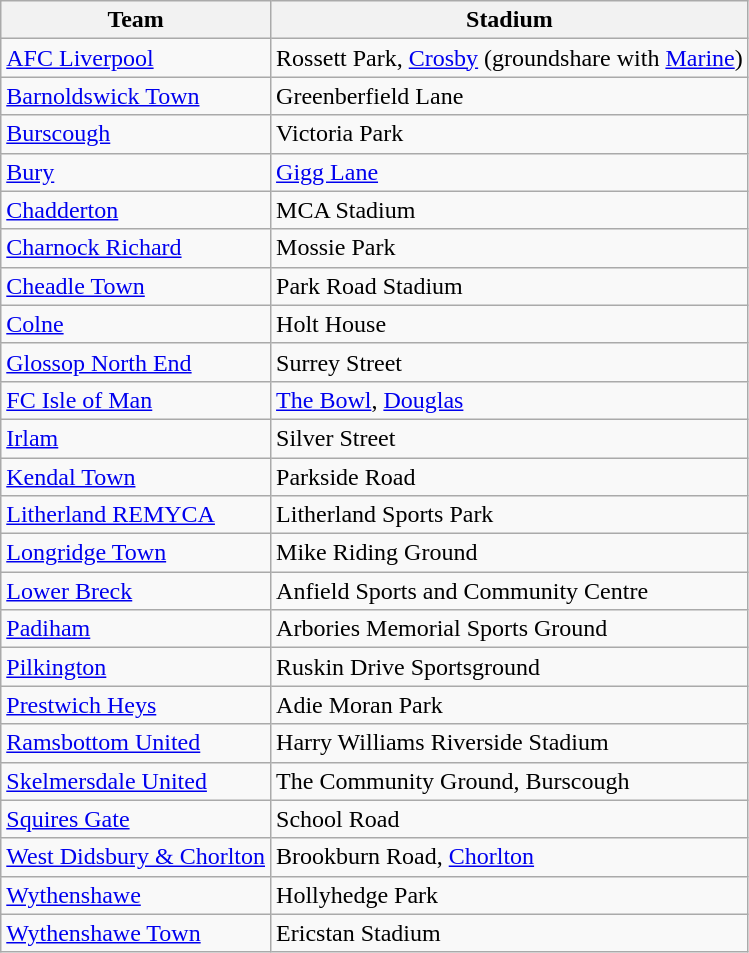<table class="wikitable">
<tr>
<th>Team</th>
<th>Stadium</th>
</tr>
<tr>
<td><a href='#'>AFC Liverpool</a></td>
<td>Rossett Park, <a href='#'>Crosby</a> (groundshare with <a href='#'>Marine</a>)</td>
</tr>
<tr>
<td><a href='#'>Barnoldswick Town</a></td>
<td>Greenberfield Lane</td>
</tr>
<tr>
<td><a href='#'>Burscough</a></td>
<td>Victoria Park</td>
</tr>
<tr>
<td><a href='#'>Bury</a></td>
<td><a href='#'>Gigg Lane</a></td>
</tr>
<tr>
<td><a href='#'>Chadderton</a></td>
<td>MCA Stadium</td>
</tr>
<tr>
<td><a href='#'>Charnock Richard</a></td>
<td>Mossie Park</td>
</tr>
<tr>
<td><a href='#'>Cheadle Town</a></td>
<td>Park Road Stadium</td>
</tr>
<tr>
<td><a href='#'>Colne</a></td>
<td>Holt House</td>
</tr>
<tr>
<td><a href='#'>Glossop North End</a></td>
<td>Surrey Street</td>
</tr>
<tr>
<td><a href='#'>FC Isle of Man</a></td>
<td><a href='#'>The Bowl</a>, <a href='#'>Douglas</a></td>
</tr>
<tr>
<td><a href='#'>Irlam</a></td>
<td>Silver Street</td>
</tr>
<tr>
<td><a href='#'>Kendal Town</a></td>
<td>Parkside Road</td>
</tr>
<tr>
<td><a href='#'>Litherland REMYCA</a></td>
<td>Litherland Sports Park</td>
</tr>
<tr>
<td><a href='#'>Longridge Town</a></td>
<td>Mike Riding Ground</td>
</tr>
<tr>
<td><a href='#'>Lower Breck</a></td>
<td>Anfield Sports and Community Centre</td>
</tr>
<tr>
<td><a href='#'>Padiham</a></td>
<td>Arbories Memorial Sports Ground</td>
</tr>
<tr>
<td><a href='#'>Pilkington</a></td>
<td>Ruskin Drive Sportsground</td>
</tr>
<tr>
<td><a href='#'>Prestwich Heys</a></td>
<td>Adie Moran Park</td>
</tr>
<tr>
<td><a href='#'>Ramsbottom United</a></td>
<td>Harry Williams Riverside Stadium</td>
</tr>
<tr>
<td><a href='#'>Skelmersdale United</a></td>
<td>The Community Ground, Burscough</td>
</tr>
<tr>
<td><a href='#'>Squires Gate</a></td>
<td>School Road</td>
</tr>
<tr>
<td><a href='#'>West Didsbury & Chorlton</a></td>
<td>Brookburn Road, <a href='#'>Chorlton</a></td>
</tr>
<tr>
<td><a href='#'>Wythenshawe</a></td>
<td>Hollyhedge Park</td>
</tr>
<tr>
<td><a href='#'>Wythenshawe Town</a></td>
<td>Ericstan Stadium</td>
</tr>
</table>
